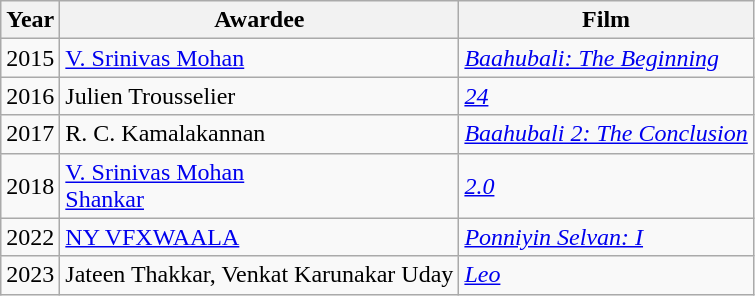<table class="wikitable">
<tr>
<th>Year</th>
<th>Awardee</th>
<th>Film</th>
</tr>
<tr>
<td>2015</td>
<td><a href='#'>V. Srinivas Mohan</a></td>
<td><em><a href='#'>Baahubali: The Beginning</a></em></td>
</tr>
<tr>
<td>2016</td>
<td>Julien Trousselier</td>
<td><em><a href='#'>24</a></em></td>
</tr>
<tr>
<td>2017</td>
<td>R. C. Kamalakannan</td>
<td><em><a href='#'>Baahubali 2: The Conclusion</a></em></td>
</tr>
<tr>
<td>2018</td>
<td><a href='#'>V. Srinivas Mohan</a><br><a href='#'>Shankar</a></td>
<td><em><a href='#'>2.0</a></em></td>
</tr>
<tr>
<td>2022</td>
<td><a href='#'>NY VFXWAALA</a></td>
<td><em><a href='#'>Ponniyin Selvan: I</a></em></td>
</tr>
<tr>
<td>2023</td>
<td>Jateen Thakkar, Venkat Karunakar Uday</td>
<td><em><a href='#'>Leo</a></em></td>
</tr>
</table>
